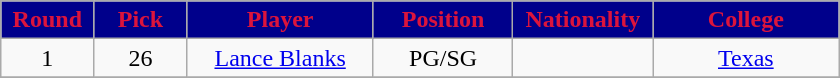<table class="wikitable sortable sortable">
<tr>
<th style="background:#00008B; color:#DC143C; width:10%;">Round</th>
<th style="background:#00008B; color:#DC143C; width:10%;">Pick</th>
<th style="background:#00008B; color:#DC143C; width:20%;">Player</th>
<th style="background:#00008B; color:#DC143C; width:15%;">Position</th>
<th style="background:#00008B; color:#DC143C; width:15%;">Nationality</th>
<th style="background:#00008B; color:#DC143C; width:20%;">College</th>
</tr>
<tr align="center">
<td>1</td>
<td>26</td>
<td><a href='#'>Lance Blanks</a></td>
<td>PG/SG</td>
<td></td>
<td><a href='#'>Texas</a></td>
</tr>
<tr align="center">
</tr>
</table>
